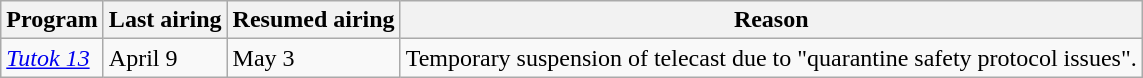<table class="wikitable">
<tr>
<th>Program</th>
<th>Last airing</th>
<th>Resumed airing</th>
<th>Reason</th>
</tr>
<tr>
<td><em><a href='#'>Tutok 13</a></em></td>
<td>April 9</td>
<td>May 3</td>
<td>Temporary suspension of telecast due to "quarantine safety protocol issues".</td>
</tr>
</table>
